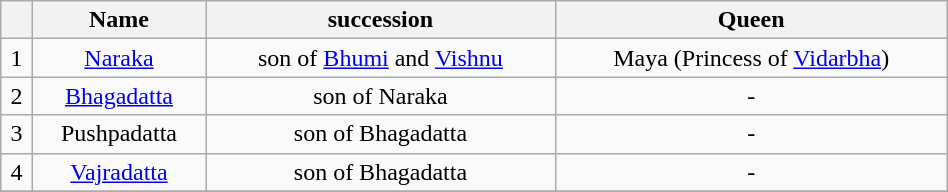<table class="wikitable" style="text-align:center; width:50%;" align="center">
<tr>
<th></th>
<th>Name</th>
<th>succession</th>
<th>Queen</th>
</tr>
<tr>
<td>1</td>
<td><a href='#'>Naraka</a></td>
<td>son of <a href='#'>Bhumi</a> and <a href='#'>Vishnu</a></td>
<td>Maya (Princess of <a href='#'>Vidarbha</a>)</td>
</tr>
<tr>
<td>2</td>
<td><a href='#'>Bhagadatta</a></td>
<td>son of Naraka</td>
<td>-</td>
</tr>
<tr>
<td>3</td>
<td>Pushpadatta</td>
<td>son of Bhagadatta</td>
<td>-</td>
</tr>
<tr>
<td>4</td>
<td><a href='#'>Vajradatta</a></td>
<td>son of Bhagadatta</td>
<td>-</td>
</tr>
<tr>
</tr>
</table>
